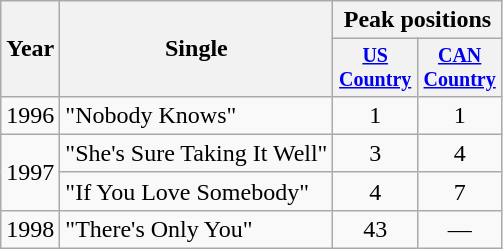<table class="wikitable" style="text-align:center;">
<tr>
<th rowspan="2">Year</th>
<th rowspan="2">Single</th>
<th colspan="2">Peak positions</th>
</tr>
<tr style="font-size:smaller;">
<th width="50"><a href='#'>US Country</a></th>
<th width="50"><a href='#'>CAN Country</a></th>
</tr>
<tr>
<td>1996</td>
<td align="left">"Nobody Knows"</td>
<td>1</td>
<td>1</td>
</tr>
<tr>
<td rowspan="2">1997</td>
<td align="left">"She's Sure Taking It Well"</td>
<td>3</td>
<td>4</td>
</tr>
<tr>
<td align="left">"If You Love Somebody"</td>
<td>4</td>
<td>7</td>
</tr>
<tr>
<td>1998</td>
<td align="left">"There's Only You"</td>
<td>43</td>
<td>—</td>
</tr>
</table>
